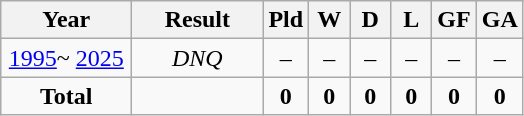<table class="wikitable" style="text-align: center">
<tr>
<th width=80>Year</th>
<th width=80>Result</th>
<th width=20>Pld</th>
<th width=20>W</th>
<th width=20>D</th>
<th width=20>L</th>
<th width=20>GF</th>
<th width=20>GA</th>
</tr>
<tr>
<td> <a href='#'>1995</a>~ <a href='#'>2025</a></td>
<td><em>DNQ</em></td>
<td>–</td>
<td>–</td>
<td>–</td>
<td>–</td>
<td>–</td>
<td>–</td>
</tr>
<tr>
<td><strong>Total</strong></td>
<td></td>
<td><strong>0</strong></td>
<td><strong>0</strong></td>
<td><strong>0</strong></td>
<td><strong>0</strong></td>
<td><strong>0</strong></td>
<td><strong>0</strong></td>
</tr>
</table>
